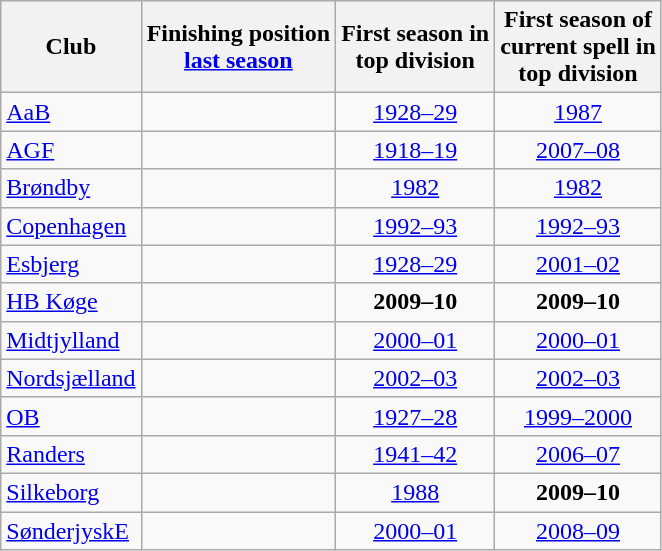<table class="wikitable sortable" style="text-align:center;">
<tr>
<th>Club</th>
<th>Finishing position<br><a href='#'>last season</a></th>
<th>First season in<br>top division</th>
<th>First season of<br>current spell in<br>top division</th>
</tr>
<tr>
<td style="text-align:left;"><a href='#'>AaB</a></td>
<td></td>
<td><a href='#'>1928–29</a></td>
<td><a href='#'>1987</a></td>
</tr>
<tr>
<td style="text-align:left;"><a href='#'>AGF</a></td>
<td></td>
<td><a href='#'>1918–19</a></td>
<td><a href='#'>2007–08</a></td>
</tr>
<tr>
<td style="text-align:left;"><a href='#'>Brøndby</a></td>
<td></td>
<td><a href='#'>1982</a></td>
<td><a href='#'>1982</a></td>
</tr>
<tr>
<td style="text-align:left;"><a href='#'>Copenhagen</a></td>
<td></td>
<td><a href='#'>1992–93</a></td>
<td><a href='#'>1992–93</a></td>
</tr>
<tr>
<td style="text-align:left;"><a href='#'>Esbjerg</a></td>
<td></td>
<td><a href='#'>1928–29</a></td>
<td><a href='#'>2001–02</a></td>
</tr>
<tr>
<td style="text-align:left;"><a href='#'>HB Køge</a></td>
<td></td>
<td><strong>2009–10</strong></td>
<td><strong>2009–10</strong></td>
</tr>
<tr>
<td style="text-align:left;"><a href='#'>Midtjylland</a></td>
<td></td>
<td><a href='#'>2000–01</a></td>
<td><a href='#'>2000–01</a></td>
</tr>
<tr>
<td style="text-align:left;"><a href='#'>Nordsjælland</a></td>
<td></td>
<td><a href='#'>2002–03</a></td>
<td><a href='#'>2002–03</a></td>
</tr>
<tr>
<td style="text-align:left;"><a href='#'>OB</a></td>
<td></td>
<td><a href='#'>1927–28</a></td>
<td><a href='#'>1999–2000</a></td>
</tr>
<tr>
<td style="text-align:left;"><a href='#'>Randers</a></td>
<td></td>
<td><a href='#'>1941–42</a></td>
<td><a href='#'>2006–07</a></td>
</tr>
<tr>
<td style="text-align:left;"><a href='#'>Silkeborg</a></td>
<td></td>
<td><a href='#'>1988</a></td>
<td><strong>2009–10</strong></td>
</tr>
<tr>
<td style="text-align:left;"><a href='#'>SønderjyskE</a></td>
<td></td>
<td><a href='#'>2000–01</a></td>
<td><a href='#'>2008–09</a></td>
</tr>
</table>
